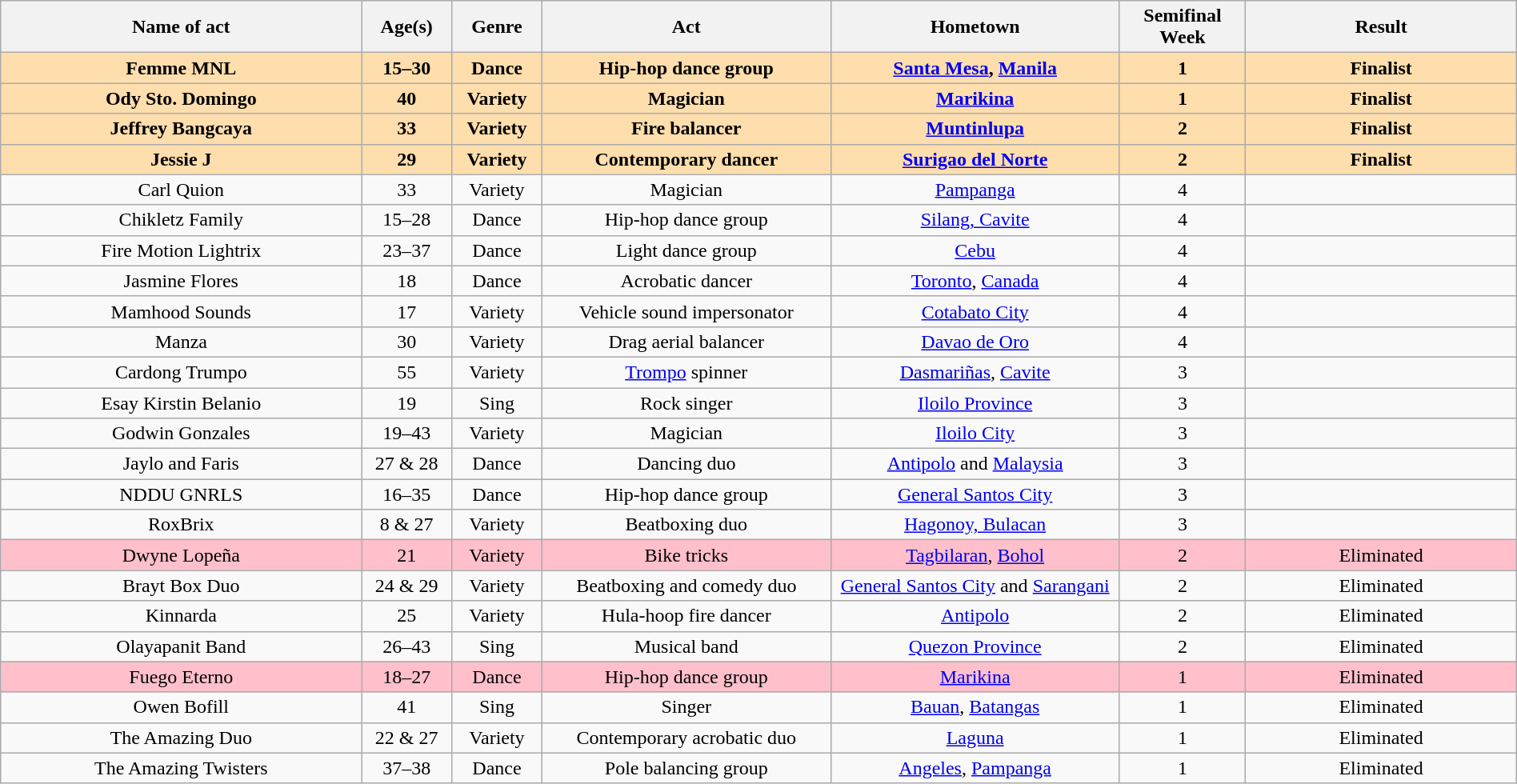<table class="wikitable sortable" style="width:100%; text-align:center;">
<tr>
<th style="width:20%;">Name of act</th>
<th data-sort-type="number" style="width:05%">Age(s)</th>
<th style="width:05%">Genre</th>
<th style="width:16%">Act</th>
<th style="width:16%">Hometown</th>
<th style="width:07%">Semifinal Week</th>
<th style="width:15%">Result</th>
</tr>
<tr style="background-color:navajowhite;">
<td><strong>Femme MNL</strong> </td>
<td><strong>15–30</strong></td>
<td><strong>Dance</strong></td>
<td><strong>Hip-hop dance group</strong></td>
<td><strong><a href='#'>Santa Mesa</a>, <a href='#'>Manila</a></strong></td>
<td><strong>1</strong></td>
<td><strong>Finalist</strong></td>
</tr>
<tr style="background-color:navajowhite;">
<td><strong>Ody Sto. Domingo</strong></td>
<td><strong>40</strong></td>
<td><strong>Variety</strong></td>
<td><strong>Magician</strong></td>
<td><strong><a href='#'>Marikina</a></strong></td>
<td><strong>1</strong></td>
<td><strong>Finalist</strong></td>
</tr>
<tr style="background-color:navajowhite;">
<td><strong>Jeffrey Bangcaya</strong> </td>
<td><strong>33</strong></td>
<td><strong>Variety</strong></td>
<td><strong>Fire balancer</strong></td>
<td><strong><a href='#'>Muntinlupa</a></strong></td>
<td><strong>2</strong></td>
<td><strong>Finalist</strong></td>
</tr>
<tr style="background-color:navajowhite;">
<td><strong>Jessie J</strong></td>
<td><strong>29</strong></td>
<td><strong>Variety</strong></td>
<td><strong>Contemporary dancer</strong></td>
<td><strong><a href='#'>Surigao del Norte</a></strong></td>
<td><strong>2</strong></td>
<td><strong>Finalist</strong></td>
</tr>
<tr>
<td>Carl Quion</td>
<td>33</td>
<td>Variety</td>
<td>Magician</td>
<td><a href='#'>Pampanga</a></td>
<td>4</td>
<td></td>
</tr>
<tr>
<td>Chikletz Family</td>
<td>15–28</td>
<td>Dance</td>
<td>Hip-hop dance group</td>
<td><a href='#'>Silang, Cavite</a></td>
<td>4</td>
<td></td>
</tr>
<tr>
<td>Fire Motion Lightrix </td>
<td>23–37</td>
<td>Dance</td>
<td>Light dance group</td>
<td><a href='#'>Cebu</a></td>
<td>4</td>
<td></td>
</tr>
<tr>
<td>Jasmine Flores </td>
<td>18</td>
<td>Dance</td>
<td>Acrobatic dancer</td>
<td><a href='#'>Toronto</a>, <a href='#'>Canada</a></td>
<td>4</td>
<td></td>
</tr>
<tr>
<td>Mamhood Sounds</td>
<td>17</td>
<td>Variety</td>
<td>Vehicle sound impersonator</td>
<td><a href='#'>Cotabato City</a></td>
<td>4</td>
<td></td>
</tr>
<tr>
<td>Manza</td>
<td>30</td>
<td>Variety</td>
<td>Drag aerial balancer</td>
<td><a href='#'>Davao de Oro</a></td>
<td>4</td>
<td></td>
</tr>
<tr>
<td>Cardong Trumpo</td>
<td>55</td>
<td>Variety</td>
<td><a href='#'>Trompo</a> spinner</td>
<td><a href='#'>Dasmariñas</a>, <a href='#'>Cavite</a></td>
<td>3</td>
<td></td>
</tr>
<tr>
<td>Esay Kirstin Belanio </td>
<td>19</td>
<td>Sing</td>
<td>Rock singer</td>
<td><a href='#'>Iloilo Province</a></td>
<td>3</td>
<td></td>
</tr>
<tr>
<td>Godwin Gonzales</td>
<td>19–43</td>
<td>Variety</td>
<td>Magician</td>
<td><a href='#'>Iloilo City</a></td>
<td>3</td>
<td></td>
</tr>
<tr>
<td>Jaylo and Faris</td>
<td>27 & 28</td>
<td>Dance</td>
<td>Dancing duo</td>
<td><a href='#'>Antipolo</a> and <a href='#'>Malaysia</a></td>
<td>3</td>
<td></td>
</tr>
<tr>
<td>NDDU GNRLS</td>
<td>16–35</td>
<td>Dance</td>
<td>Hip-hop dance group</td>
<td><a href='#'>General Santos City</a></td>
<td>3</td>
<td></td>
</tr>
<tr>
<td>RoxBrix</td>
<td>8 & 27</td>
<td>Variety</td>
<td>Beatboxing duo</td>
<td><a href='#'>Hagonoy, Bulacan</a></td>
<td>3</td>
<td></td>
</tr>
<tr style="background-color:pink;">
<td>Dwyne Lopeña</td>
<td>21</td>
<td>Variety</td>
<td>Bike tricks</td>
<td><a href='#'>Tagbilaran</a>, <a href='#'>Bohol</a></td>
<td>2</td>
<td>Eliminated</td>
</tr>
<tr>
<td>Brayt Box Duo</td>
<td>24 & 29</td>
<td>Variety</td>
<td>Beatboxing and comedy duo</td>
<td><a href='#'>General Santos City</a> and <a href='#'>Sarangani</a></td>
<td>2</td>
<td>Eliminated</td>
</tr>
<tr>
<td>Kinnarda</td>
<td>25</td>
<td>Variety</td>
<td>Hula-hoop fire dancer</td>
<td><a href='#'>Antipolo</a></td>
<td>2</td>
<td>Eliminated</td>
</tr>
<tr>
<td>Olayapanit Band</td>
<td>26–43</td>
<td>Sing</td>
<td>Musical band</td>
<td><a href='#'>Quezon Province</a></td>
<td>2</td>
<td>Eliminated</td>
</tr>
<tr style="background-color:pink;">
<td>Fuego Eterno</td>
<td>18–27</td>
<td>Dance</td>
<td>Hip-hop dance group</td>
<td><a href='#'>Marikina</a></td>
<td>1</td>
<td>Eliminated</td>
</tr>
<tr>
<td>Owen Bofill</td>
<td>41</td>
<td>Sing</td>
<td>Singer</td>
<td><a href='#'>Bauan</a>, <a href='#'>Batangas</a></td>
<td>1</td>
<td>Eliminated</td>
</tr>
<tr>
<td>The Amazing Duo</td>
<td>22 & 27</td>
<td>Variety</td>
<td>Contemporary acrobatic duo</td>
<td><a href='#'>Laguna</a></td>
<td>1</td>
<td>Eliminated</td>
</tr>
<tr>
<td>The Amazing Twisters</td>
<td>37–38</td>
<td>Dance</td>
<td>Pole balancing group</td>
<td><a href='#'>Angeles</a>, <a href='#'>Pampanga</a></td>
<td>1</td>
<td>Eliminated</td>
</tr>
</table>
